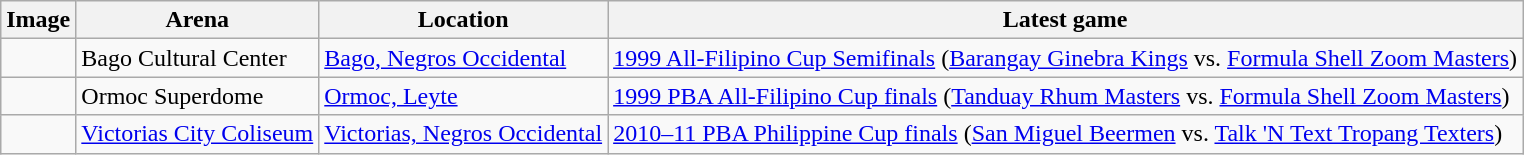<table class="wikitable sortable">
<tr>
<th class="unsortable">Image</th>
<th>Arena</th>
<th>Location</th>
<th>Latest game</th>
</tr>
<tr>
<td></td>
<td>Bago Cultural Center</td>
<td><a href='#'>Bago, Negros Occidental</a></td>
<td> <a href='#'>1999 All-Filipino Cup Semifinals</a> (<a href='#'>Barangay Ginebra Kings</a> vs. <a href='#'>Formula Shell Zoom Masters</a>)</td>
</tr>
<tr>
<td></td>
<td>Ormoc Superdome</td>
<td><a href='#'>Ormoc, Leyte</a></td>
<td> <a href='#'>1999 PBA All-Filipino Cup finals</a> (<a href='#'>Tanduay Rhum Masters</a> vs. <a href='#'>Formula Shell Zoom Masters</a>)</td>
</tr>
<tr>
<td></td>
<td><a href='#'>Victorias City Coliseum</a></td>
<td><a href='#'>Victorias, Negros Occidental</a></td>
<td> <a href='#'>2010–11 PBA Philippine Cup finals</a> (<a href='#'>San Miguel Beermen</a> vs. <a href='#'>Talk 'N Text Tropang Texters</a>)</td>
</tr>
</table>
